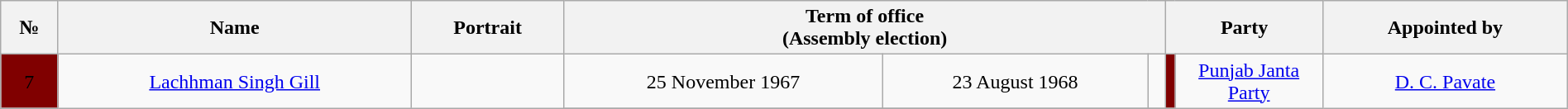<table class="wikitable" style="width:100%; text-align:center">
<tr>
<th>№</th>
<th>Name</th>
<th>Portrait</th>
<th colspan=3>Term of office <br>(Assembly election)</th>
<th style="width:10%;" colspan=2>Party<br></th>
<th>Appointed by </th>
</tr>
<tr>
<td bgcolor=#800000 rowspan=3>7</td>
<td rowspan=3><a href='#'>Lachhman Singh Gill</a><br></td>
<td rowspan=3></td>
<td>25 November 1967</td>
<td>23 August 1968</td>
<td></td>
<td rowspan=2 style="background-color:#800000"></td>
<td rowspan=2><a href='#'>Punjab Janta Party</a><br></td>
<td rowspan=3><a href='#'>D. C. Pavate</a></td>
</tr>
<tr>
</tr>
</table>
